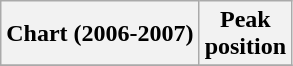<table class="wikitable plainrowheaders"  style="text-align:center">
<tr>
<th scope="col">Chart (2006-2007)</th>
<th scope="col">Peak<br>position</th>
</tr>
<tr>
</tr>
</table>
